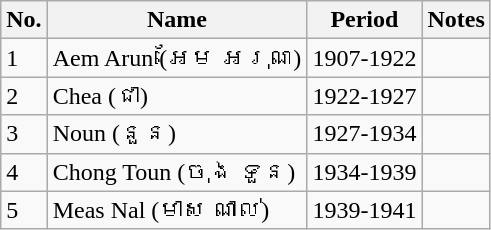<table class="wikitable">
<tr>
<th>No.</th>
<th>Name</th>
<th>Period</th>
<th>Notes</th>
</tr>
<tr>
<td>1</td>
<td>Aem Arun (អែម អរុណ)</td>
<td>1907-1922</td>
<td></td>
</tr>
<tr>
<td>2</td>
<td>Chea (ជា)</td>
<td>1922-1927</td>
<td></td>
</tr>
<tr>
<td>3</td>
<td>Noun (នួន)</td>
<td>1927-1934</td>
<td></td>
</tr>
<tr>
<td>4</td>
<td>Chong Toun (ចុង ទួន)</td>
<td>1934-1939</td>
<td></td>
</tr>
<tr>
<td>5</td>
<td>Meas Nal (មាស ណាល់)</td>
<td>1939-1941</td>
<td></td>
</tr>
</table>
